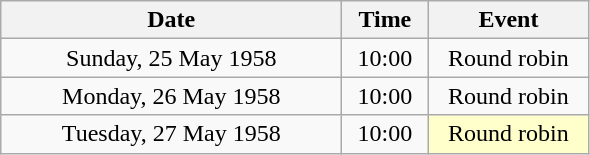<table class = "wikitable" style="text-align:center;">
<tr>
<th width=220>Date</th>
<th width=50>Time</th>
<th width=100>Event</th>
</tr>
<tr>
<td>Sunday, 25 May 1958</td>
<td>10:00</td>
<td>Round robin</td>
</tr>
<tr>
<td>Monday, 26 May 1958</td>
<td>10:00</td>
<td>Round robin</td>
</tr>
<tr>
<td>Tuesday, 27 May 1958</td>
<td>10:00</td>
<td bgcolor=ffffcc>Round robin</td>
</tr>
</table>
